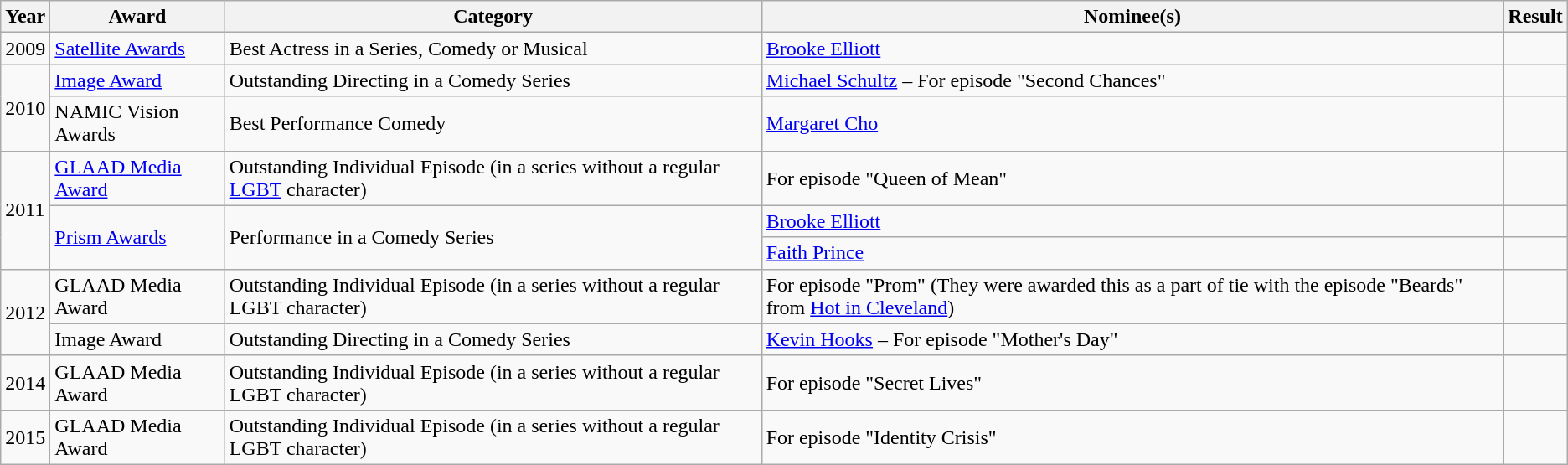<table class="wikitable">
<tr>
<th>Year</th>
<th>Award</th>
<th>Category</th>
<th>Nominee(s)</th>
<th>Result</th>
</tr>
<tr>
<td>2009</td>
<td><a href='#'>Satellite Awards</a></td>
<td>Best Actress in a Series, Comedy or Musical</td>
<td><a href='#'>Brooke Elliott</a></td>
<td></td>
</tr>
<tr>
<td rowspan="2">2010</td>
<td><a href='#'>Image Award</a></td>
<td>Outstanding Directing in a Comedy Series</td>
<td><a href='#'>Michael Schultz</a> – For episode "Second Chances"</td>
<td></td>
</tr>
<tr>
<td>NAMIC Vision Awards</td>
<td>Best Performance Comedy</td>
<td><a href='#'>Margaret Cho</a></td>
<td></td>
</tr>
<tr>
<td rowspan="3">2011</td>
<td><a href='#'>GLAAD Media Award</a></td>
<td>Outstanding Individual Episode (in a series without a regular <a href='#'>LGBT</a> character)</td>
<td>For episode "Queen of Mean"</td>
<td></td>
</tr>
<tr>
<td rowspan="2"><a href='#'>Prism Awards</a></td>
<td rowspan="2">Performance in a Comedy Series</td>
<td><a href='#'>Brooke Elliott</a></td>
<td></td>
</tr>
<tr>
<td><a href='#'>Faith Prince</a></td>
<td></td>
</tr>
<tr>
<td rowspan="2">2012</td>
<td>GLAAD Media Award</td>
<td>Outstanding Individual Episode (in a series without a regular LGBT character)</td>
<td>For episode "Prom" (They were awarded this as a part of tie with the episode "Beards" from <a href='#'>Hot in Cleveland</a>)</td>
<td></td>
</tr>
<tr>
<td>Image Award</td>
<td>Outstanding Directing in a Comedy Series</td>
<td><a href='#'>Kevin Hooks</a> – For episode "Mother's Day"</td>
<td></td>
</tr>
<tr>
<td>2014</td>
<td>GLAAD Media Award</td>
<td>Outstanding Individual Episode (in a series without a regular LGBT character)</td>
<td>For episode "Secret Lives"</td>
<td></td>
</tr>
<tr>
<td>2015</td>
<td>GLAAD Media Award</td>
<td>Outstanding Individual Episode (in a series without a regular LGBT character)</td>
<td>For episode "Identity Crisis"</td>
<td></td>
</tr>
</table>
